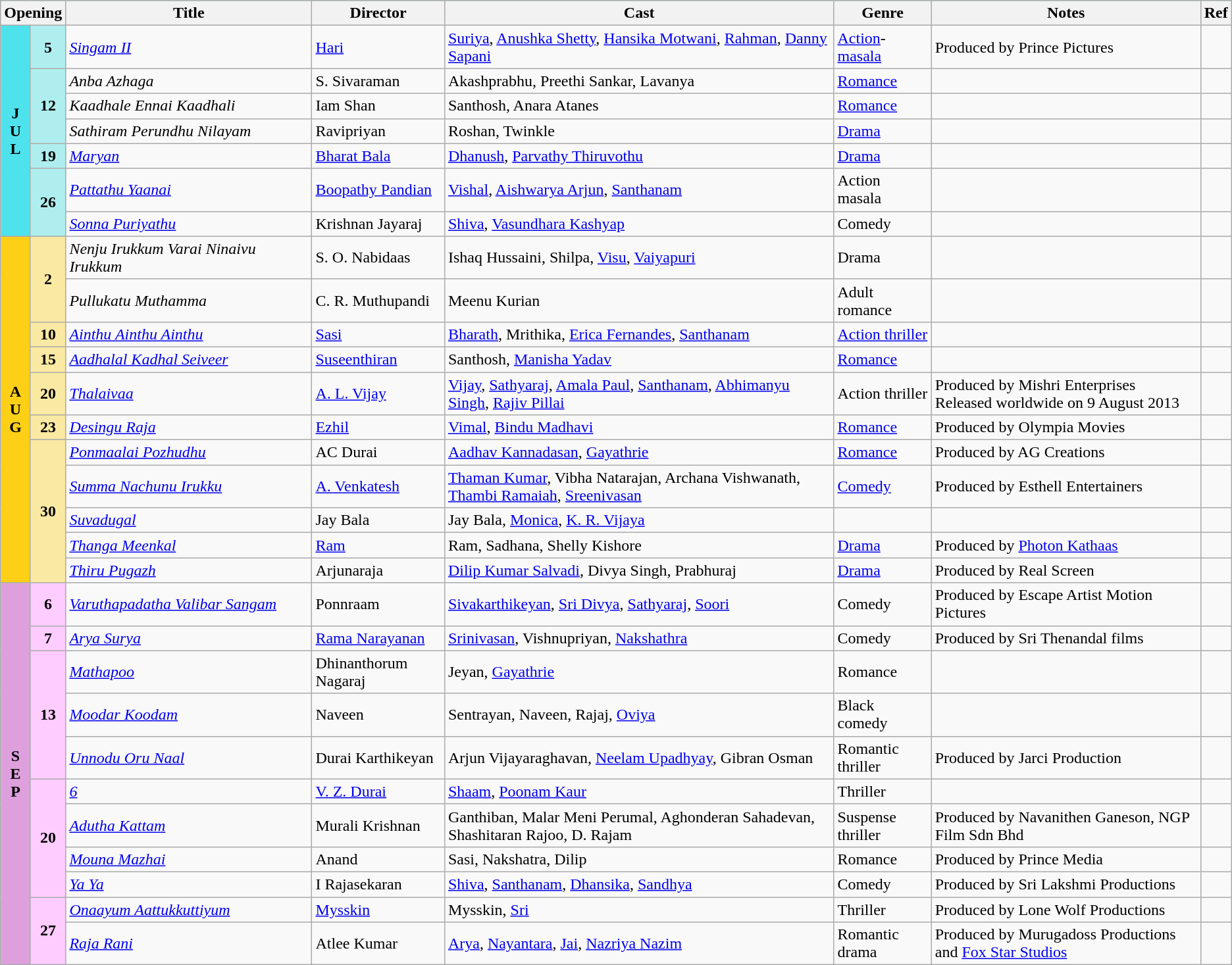<table class="wikitable" id="wikitable-20130907">
<tr style="background:#b0e0e6; text-align:center;">
<th colspan="2"><strong>Opening</strong></th>
<th style="width:20%;"><strong>Title</strong></th>
<th>Director</th>
<th>Cast</th>
<th>Genre</th>
<th>Notes</th>
<th>Ref</th>
</tr>
<tr July!>
<td rowspan="7"   style="text-align:center; background:#4EE2EC; textcolor:#000;"><strong>J<br>U<br>L</strong></td>
<td style="text-align:center; background:#afeeee;"><strong>5</strong></td>
<td><em><a href='#'>Singam II</a></em></td>
<td><a href='#'>Hari</a></td>
<td><a href='#'>Suriya</a>, <a href='#'>Anushka Shetty</a>, <a href='#'>Hansika Motwani</a>, <a href='#'>Rahman</a>, <a href='#'>Danny Sapani</a></td>
<td><a href='#'>Action</a>-<a href='#'>masala</a></td>
<td>Produced by Prince Pictures</td>
<td></td>
</tr>
<tr>
<td rowspan="3" style="text-align:center; background:#afeeee;"><strong>12</strong></td>
<td><em>Anba Azhaga</em></td>
<td>S. Sivaraman</td>
<td>Akashprabhu, Preethi Sankar, Lavanya</td>
<td><a href='#'>Romance</a></td>
<td></td>
<td></td>
</tr>
<tr>
<td><em>Kaadhale Ennai Kaadhali</em></td>
<td>Iam Shan</td>
<td>Santhosh, Anara Atanes</td>
<td><a href='#'>Romance</a></td>
<td></td>
<td></td>
</tr>
<tr>
<td><em>Sathiram Perundhu Nilayam</em></td>
<td>Ravipriyan</td>
<td>Roshan, Twinkle</td>
<td><a href='#'>Drama</a></td>
<td></td>
<td></td>
</tr>
<tr>
<td style="text-align:center; background:#afeeee;"><strong>19</strong></td>
<td><em><a href='#'>Maryan</a></em></td>
<td><a href='#'>Bharat Bala</a></td>
<td><a href='#'>Dhanush</a>, <a href='#'>Parvathy Thiruvothu</a></td>
<td><a href='#'>Drama</a></td>
<td></td>
<td></td>
</tr>
<tr>
<td rowspan="2" style="text-align:center; background:#afeeee;"><strong>26</strong></td>
<td><em><a href='#'>Pattathu Yaanai</a></em></td>
<td><a href='#'>Boopathy Pandian</a></td>
<td><a href='#'>Vishal</a>, <a href='#'>Aishwarya Arjun</a>, <a href='#'>Santhanam</a></td>
<td>Action masala</td>
<td></td>
<td></td>
</tr>
<tr>
<td><em><a href='#'>Sonna Puriyathu</a></em></td>
<td>Krishnan Jayaraj</td>
<td><a href='#'>Shiva</a>, <a href='#'>Vasundhara Kashyap</a></td>
<td>Comedy</td>
<td></td>
<td></td>
</tr>
<tr August!>
<td rowspan="11"   style="text-align:center; background:#FDD017; textcolor:#000;"><strong>A<br>U<br>G</strong></td>
<td rowspan="2" style="text-align:center; background:#FAE9A3;"><strong>2</strong></td>
<td><em>Nenju Irukkum Varai Ninaivu Irukkum</em></td>
<td>S. O. Nabidaas</td>
<td>Ishaq Hussaini, Shilpa, <a href='#'>Visu</a>, <a href='#'>Vaiyapuri</a></td>
<td>Drama</td>
<td></td>
<td></td>
</tr>
<tr>
<td><em>Pullukatu Muthamma</em></td>
<td>C. R. Muthupandi</td>
<td>Meenu Kurian</td>
<td>Adult romance</td>
<td></td>
<td></td>
</tr>
<tr>
<td style="text-align:center; background:#FAE9A3;"><strong>10</strong></td>
<td><em><a href='#'>Ainthu Ainthu Ainthu</a></em></td>
<td><a href='#'>Sasi</a></td>
<td><a href='#'>Bharath</a>, Mrithika, <a href='#'>Erica Fernandes</a>, <a href='#'>Santhanam</a></td>
<td><a href='#'>Action thriller</a></td>
<td></td>
<td></td>
</tr>
<tr>
<td style="text-align:center; background:#FAE9A3;"><strong>15</strong></td>
<td><em><a href='#'>Aadhalal Kadhal Seiveer</a></em></td>
<td><a href='#'>Suseenthiran</a></td>
<td>Santhosh, <a href='#'>Manisha Yadav</a></td>
<td><a href='#'>Romance</a></td>
<td></td>
<td></td>
</tr>
<tr>
<td style="text-align:center; background:#FAE9A3;"><strong>20</strong></td>
<td><em><a href='#'>Thalaivaa</a></em></td>
<td><a href='#'>A. L. Vijay</a></td>
<td><a href='#'>Vijay</a>, <a href='#'>Sathyaraj</a>, <a href='#'>Amala Paul</a>, <a href='#'>Santhanam</a>, <a href='#'>Abhimanyu Singh</a>, <a href='#'>Rajiv Pillai</a></td>
<td>Action thriller</td>
<td>Produced by Mishri Enterprises<br>Released worldwide on 9 August 2013</td>
<td></td>
</tr>
<tr>
<td style="text-align:center; background:#FAE9A3;"><strong>23</strong></td>
<td><em><a href='#'>Desingu Raja</a></em></td>
<td><a href='#'>Ezhil</a></td>
<td><a href='#'>Vimal</a>, <a href='#'>Bindu Madhavi</a></td>
<td><a href='#'>Romance</a></td>
<td>Produced by Olympia Movies</td>
<td></td>
</tr>
<tr>
<td rowspan="5" style="text-align:center; background:#FAE9A3;"><strong>30</strong></td>
<td><em><a href='#'>Ponmaalai Pozhudhu</a></em></td>
<td>AC Durai</td>
<td><a href='#'>Aadhav Kannadasan</a>, <a href='#'>Gayathrie</a></td>
<td><a href='#'>Romance</a></td>
<td>Produced by AG Creations</td>
<td></td>
</tr>
<tr>
<td><em><a href='#'>Summa Nachunu Irukku</a></em></td>
<td><a href='#'>A. Venkatesh</a></td>
<td><a href='#'>Thaman Kumar</a>, Vibha Natarajan, Archana Vishwanath, <a href='#'>Thambi Ramaiah</a>, <a href='#'>Sreenivasan</a></td>
<td><a href='#'>Comedy</a></td>
<td>Produced by Esthell Entertainers</td>
<td></td>
</tr>
<tr>
<td><em><a href='#'>Suvadugal</a></em></td>
<td>Jay Bala</td>
<td>Jay Bala, <a href='#'>Monica</a>, <a href='#'>K. R. Vijaya</a></td>
<td></td>
<td></td>
<td></td>
</tr>
<tr>
<td><em><a href='#'>Thanga Meenkal</a></em></td>
<td><a href='#'>Ram</a></td>
<td>Ram, Sadhana, Shelly Kishore</td>
<td><a href='#'>Drama</a></td>
<td>Produced by <a href='#'>Photon Kathaas</a></td>
<td></td>
</tr>
<tr>
<td><em><a href='#'>Thiru Pugazh</a></em></td>
<td>Arjunaraja</td>
<td><a href='#'>Dilip Kumar Salvadi</a>, Divya Singh, Prabhuraj</td>
<td><a href='#'>Drama</a></td>
<td>Produced by Real Screen</td>
<td></td>
</tr>
<tr September!>
<td rowspan="11"   style="text-align:center; background:plum; textcolor:#000;"><strong>S<br>E<br>P</strong></td>
<td style="text-align:center; background:#fcf;"><strong>6</strong></td>
<td><em><a href='#'>Varuthapadatha Valibar Sangam</a></em></td>
<td>Ponnraam</td>
<td><a href='#'>Sivakarthikeyan</a>, <a href='#'>Sri Divya</a>, <a href='#'>Sathyaraj</a>, <a href='#'>Soori</a></td>
<td>Comedy</td>
<td>Produced by Escape Artist Motion Pictures</td>
<td></td>
</tr>
<tr>
<td style="text-align:center; background:#fcf;"><strong>7</strong></td>
<td><em><a href='#'>Arya Surya</a></em></td>
<td><a href='#'>Rama Narayanan</a></td>
<td><a href='#'>Srinivasan</a>, Vishnupriyan, <a href='#'>Nakshathra</a></td>
<td>Comedy</td>
<td>Produced by Sri Thenandal films</td>
<td></td>
</tr>
<tr>
<td rowspan="3" style="text-align:center; background:#fcf;"><strong>13</strong></td>
<td><em><a href='#'>Mathapoo</a></em></td>
<td>Dhinanthorum Nagaraj</td>
<td>Jeyan, <a href='#'>Gayathrie</a></td>
<td>Romance</td>
<td></td>
<td></td>
</tr>
<tr>
<td><em><a href='#'>Moodar Koodam</a></em></td>
<td>Naveen</td>
<td>Sentrayan, Naveen, Rajaj, <a href='#'>Oviya</a></td>
<td>Black comedy</td>
<td></td>
<td></td>
</tr>
<tr>
<td><em><a href='#'>Unnodu Oru Naal</a></em></td>
<td>Durai Karthikeyan</td>
<td>Arjun Vijayaraghavan, <a href='#'>Neelam Upadhyay</a>, Gibran Osman</td>
<td>Romantic thriller</td>
<td>Produced by Jarci Production</td>
<td></td>
</tr>
<tr>
<td rowspan="4" style="text-align:center; background:#fcf;"><strong>20</strong></td>
<td><em><a href='#'>6</a></em></td>
<td><a href='#'>V. Z. Durai</a></td>
<td><a href='#'>Shaam</a>, <a href='#'>Poonam Kaur</a></td>
<td>Thriller</td>
<td></td>
<td></td>
</tr>
<tr>
<td><em><a href='#'>Adutha Kattam</a></em></td>
<td>Murali Krishnan</td>
<td>Ganthiban, Malar Meni Perumal, Aghonderan Sahadevan, Shashitaran Rajoo, D. Rajam</td>
<td>Suspense thriller</td>
<td>Produced by Navanithen Ganeson, NGP Film Sdn Bhd</td>
<td></td>
</tr>
<tr>
<td><em><a href='#'>Mouna Mazhai</a></em></td>
<td>Anand</td>
<td>Sasi, Nakshatra, Dilip</td>
<td>Romance</td>
<td>Produced by Prince Media</td>
<td></td>
</tr>
<tr>
<td><em><a href='#'>Ya Ya</a></em></td>
<td>I Rajasekaran</td>
<td><a href='#'>Shiva</a>, <a href='#'>Santhanam</a>, <a href='#'>Dhansika</a>, <a href='#'>Sandhya</a></td>
<td>Comedy</td>
<td>Produced by Sri Lakshmi Productions</td>
<td></td>
</tr>
<tr>
<td rowspan="2" style="text-align:center; background:#fcf;"><strong>27</strong></td>
<td><em><a href='#'>Onaayum Aattukkuttiyum</a></em></td>
<td><a href='#'>Mysskin</a></td>
<td>Mysskin, <a href='#'>Sri</a></td>
<td>Thriller</td>
<td>Produced by Lone Wolf Productions</td>
<td></td>
</tr>
<tr>
<td><em><a href='#'>Raja Rani</a></em></td>
<td>Atlee Kumar</td>
<td><a href='#'>Arya</a>, <a href='#'>Nayantara</a>, <a href='#'>Jai</a>, <a href='#'>Nazriya Nazim</a></td>
<td>Romantic drama</td>
<td>Produced by Murugadoss Productions and <a href='#'>Fox Star Studios</a></td>
<td></td>
</tr>
</table>
